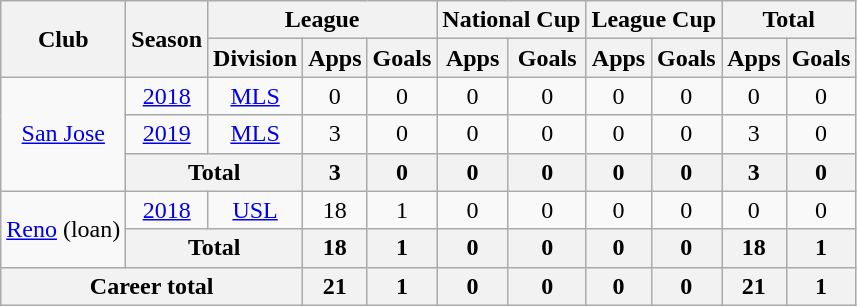<table class="wikitable" style="text-align: center;">
<tr>
<th rowspan="2">Club</th>
<th rowspan="2">Season</th>
<th colspan="3">League</th>
<th colspan="2">National Cup</th>
<th colspan="2">League Cup</th>
<th colspan="2">Total</th>
</tr>
<tr>
<th>Division</th>
<th>Apps</th>
<th>Goals</th>
<th>Apps</th>
<th>Goals</th>
<th>Apps</th>
<th>Goals</th>
<th>Apps</th>
<th>Goals</th>
</tr>
<tr>
<td rowspan="3" valign="center"><a href='#'>San Jose</a></td>
<td><a href='#'>2018</a></td>
<td Rowspan="1"><a href='#'>MLS</a></td>
<td>0</td>
<td>0</td>
<td>0</td>
<td>0</td>
<td>0</td>
<td>0</td>
<td>0</td>
<td>0</td>
</tr>
<tr>
<td><a href='#'>2019</a></td>
<td rowspan="1"><a href='#'>MLS</a></td>
<td>3</td>
<td>0</td>
<td>0</td>
<td>0</td>
<td>0</td>
<td>0</td>
<td>3</td>
<td>0</td>
</tr>
<tr>
<th colspan="2">Total</th>
<th>3</th>
<th>0</th>
<th>0</th>
<th>0</th>
<th>0</th>
<th>0</th>
<th>3</th>
<th>0</th>
</tr>
<tr>
<td rowspan="2" valign="center"><a href='#'>Reno</a> (loan)</td>
<td><a href='#'>2018</a></td>
<td rowspan="1"><a href='#'>USL</a></td>
<td>18</td>
<td>1</td>
<td>0</td>
<td>0</td>
<td>0</td>
<td>0</td>
<td>0</td>
<td>0</td>
</tr>
<tr>
<th colspan="2">Total</th>
<th>18</th>
<th>1</th>
<th>0</th>
<th>0</th>
<th>0</th>
<th>0</th>
<th>18</th>
<th>1</th>
</tr>
<tr>
<th colspan="3">Career total</th>
<th>21</th>
<th>1</th>
<th>0</th>
<th>0</th>
<th>0</th>
<th>0</th>
<th>21</th>
<th>1</th>
</tr>
</table>
